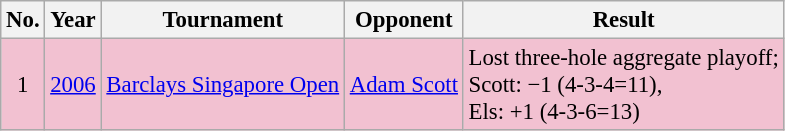<table class="wikitable" style="font-size:95%;">
<tr>
<th>No.</th>
<th>Year</th>
<th>Tournament</th>
<th>Opponent</th>
<th>Result</th>
</tr>
<tr style="background:#F2C1D1;">
<td align=center>1</td>
<td><a href='#'>2006</a></td>
<td><a href='#'>Barclays Singapore Open</a></td>
<td> <a href='#'>Adam Scott</a></td>
<td>Lost three-hole aggregate playoff;<br>Scott: −1 (4-3-4=11),<br>Els: +1 (4-3-6=13)</td>
</tr>
</table>
